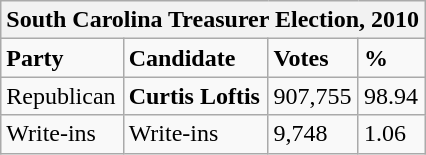<table class="wikitable">
<tr>
<th colspan="4">South Carolina Treasurer Election, 2010</th>
</tr>
<tr>
<td><strong>Party</strong></td>
<td><strong>Candidate</strong></td>
<td><strong>Votes</strong></td>
<td><strong>%</strong></td>
</tr>
<tr>
<td>Republican</td>
<td><strong>Curtis Loftis</strong></td>
<td>907,755</td>
<td>98.94</td>
</tr>
<tr>
<td>Write-ins</td>
<td>Write-ins</td>
<td>9,748</td>
<td>1.06</td>
</tr>
</table>
